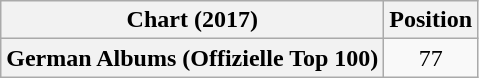<table class="wikitable plainrowheaders" style="text-align:center">
<tr>
<th scope="col">Chart (2017)</th>
<th scope="col">Position</th>
</tr>
<tr>
<th scope="row">German Albums (Offizielle Top 100)</th>
<td>77</td>
</tr>
</table>
